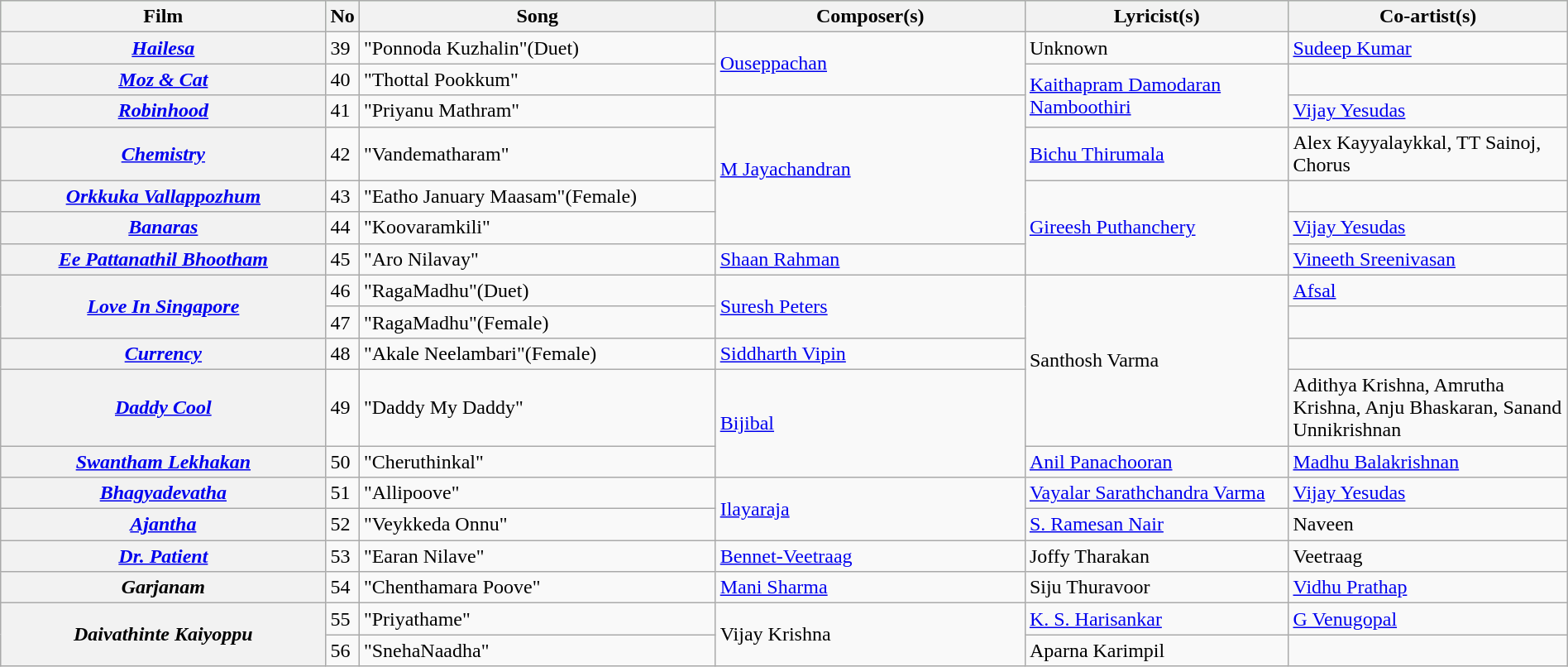<table class="wikitable plainrowheaders" width="100%" textcolor:#000;">
<tr style="background:#cfc; text-align:center;">
<th scope="col" width=21%>Film</th>
<th>No</th>
<th scope="col" width=23%>Song</th>
<th scope="col" width=20%>Composer(s)</th>
<th scope="col" width=17%>Lyricist(s)</th>
<th scope="col" width=18%>Co-artist(s)</th>
</tr>
<tr>
<th><em><a href='#'>Hailesa</a></em></th>
<td>39</td>
<td>"Ponnoda Kuzhalin"(Duet)</td>
<td rowspan="2"><a href='#'>Ouseppachan</a></td>
<td>Unknown</td>
<td><a href='#'>Sudeep Kumar</a></td>
</tr>
<tr>
<th><em><a href='#'>Moz & Cat</a></em></th>
<td>40</td>
<td>"Thottal Pookkum"</td>
<td rowspan="2"><a href='#'>Kaithapram Damodaran Namboothiri</a></td>
<td></td>
</tr>
<tr>
<th><em><a href='#'>Robinhood</a></em></th>
<td>41</td>
<td>"Priyanu Mathram"</td>
<td rowspan="4"><a href='#'>M Jayachandran</a></td>
<td><a href='#'>Vijay Yesudas</a></td>
</tr>
<tr>
<th><em><a href='#'>Chemistry</a></em></th>
<td>42</td>
<td>"Vandematharam"</td>
<td><a href='#'>Bichu Thirumala</a></td>
<td>Alex Kayyalaykkal, TT Sainoj, Chorus</td>
</tr>
<tr>
<th><em><a href='#'>Orkkuka Vallappozhum</a></em></th>
<td>43</td>
<td>"Eatho January Maasam"(Female)</td>
<td rowspan="3"><a href='#'>Gireesh Puthanchery</a></td>
<td></td>
</tr>
<tr>
<th><em><a href='#'>Banaras</a></em></th>
<td>44</td>
<td>"Koovaramkili"</td>
<td><a href='#'>Vijay Yesudas</a></td>
</tr>
<tr>
<th><em><a href='#'>Ee Pattanathil Bhootham</a></em></th>
<td>45</td>
<td>"Aro Nilavay"</td>
<td><a href='#'>Shaan Rahman</a></td>
<td><a href='#'>Vineeth Sreenivasan</a></td>
</tr>
<tr>
<th rowspan="2"><em><a href='#'>Love In Singapore</a></em></th>
<td>46</td>
<td>"RagaMadhu"(Duet)</td>
<td rowspan="2"><a href='#'>Suresh Peters</a></td>
<td rowspan="4">Santhosh Varma</td>
<td><a href='#'>Afsal</a></td>
</tr>
<tr>
<td>47</td>
<td>"RagaMadhu"(Female)</td>
<td></td>
</tr>
<tr>
<th><em><a href='#'>Currency</a></em></th>
<td>48</td>
<td>"Akale Neelambari"(Female)</td>
<td><a href='#'>Siddharth Vipin</a></td>
<td></td>
</tr>
<tr>
<th><em><a href='#'>Daddy Cool</a></em></th>
<td>49</td>
<td>"Daddy My Daddy"</td>
<td rowspan="2"><a href='#'>Bijibal</a></td>
<td>Adithya Krishna, Amrutha Krishna, Anju Bhaskaran, Sanand Unnikrishnan</td>
</tr>
<tr>
<th><em><a href='#'>Swantham Lekhakan</a></em></th>
<td>50</td>
<td>"Cheruthinkal"</td>
<td><a href='#'>Anil Panachooran</a></td>
<td><a href='#'>Madhu Balakrishnan</a></td>
</tr>
<tr>
<th><em><a href='#'>Bhagyadevatha</a></em></th>
<td>51</td>
<td>"Allipoove"</td>
<td rowspan="2"><a href='#'>Ilayaraja</a></td>
<td><a href='#'>Vayalar Sarathchandra Varma</a></td>
<td><a href='#'>Vijay Yesudas</a></td>
</tr>
<tr>
<th><em><a href='#'>Ajantha</a></em></th>
<td>52</td>
<td>"Veykkeda Onnu"</td>
<td><a href='#'>S. Ramesan Nair</a></td>
<td>Naveen</td>
</tr>
<tr>
<th><em><a href='#'>Dr. Patient</a></em></th>
<td>53</td>
<td>"Earan Nilave"</td>
<td><a href='#'>Bennet-Veetraag</a></td>
<td>Joffy Tharakan</td>
<td>Veetraag</td>
</tr>
<tr>
<th><em>Garjanam</em></th>
<td>54</td>
<td>"Chenthamara Poove"</td>
<td><a href='#'>Mani Sharma</a></td>
<td>Siju Thuravoor</td>
<td><a href='#'>Vidhu Prathap</a></td>
</tr>
<tr>
<th rowspan="2"><em>Daivathinte Kaiyoppu</em></th>
<td>55</td>
<td>"Priyathame"</td>
<td rowspan="2">Vijay Krishna</td>
<td><a href='#'>K. S. Harisankar</a></td>
<td><a href='#'>G Venugopal</a></td>
</tr>
<tr>
<td>56</td>
<td>"SnehaNaadha"</td>
<td>Aparna Karimpil</td>
<td></td>
</tr>
</table>
